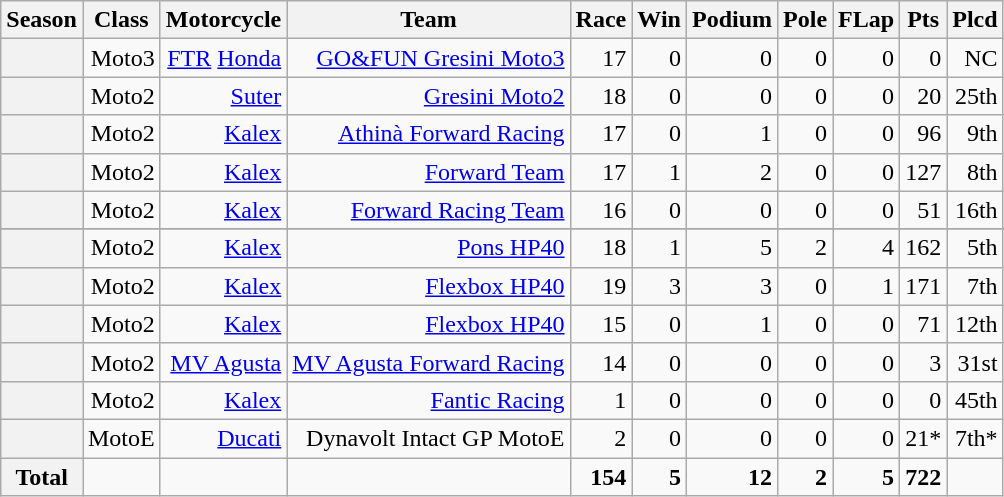<table class="wikitable" style=text-align:right>
<tr>
<th>Season</th>
<th>Class</th>
<th>Motorcycle</th>
<th>Team</th>
<th>Race</th>
<th>Win</th>
<th>Podium</th>
<th>Pole</th>
<th>FLap</th>
<th>Pts</th>
<th>Plcd</th>
</tr>
<tr>
<th></th>
<td>Moto3</td>
<td><a href='#'>FTR</a> <a href='#'>Honda</a></td>
<td><a href='#'>GO&FUN Gresini Moto3</a></td>
<td>17</td>
<td>0</td>
<td>0</td>
<td>0</td>
<td>0</td>
<td>0</td>
<td>NC</td>
</tr>
<tr>
<th></th>
<td>Moto2</td>
<td><a href='#'>Suter</a></td>
<td><a href='#'>Gresini Moto2</a></td>
<td>18</td>
<td>0</td>
<td>0</td>
<td>0</td>
<td>0</td>
<td>20</td>
<td>25th</td>
</tr>
<tr>
<th></th>
<td>Moto2</td>
<td><a href='#'>Kalex</a></td>
<td><a href='#'>Athinà Forward Racing</a></td>
<td>17</td>
<td>0</td>
<td>1</td>
<td>0</td>
<td>0</td>
<td>96</td>
<td>9th</td>
</tr>
<tr>
<th></th>
<td>Moto2</td>
<td><a href='#'>Kalex</a></td>
<td><a href='#'>Forward Team</a></td>
<td>17</td>
<td>1</td>
<td>2</td>
<td>0</td>
<td>0</td>
<td>127</td>
<td>8th</td>
</tr>
<tr>
<th></th>
<td>Moto2</td>
<td><a href='#'>Kalex</a></td>
<td><a href='#'>Forward Racing Team</a></td>
<td>16</td>
<td>0</td>
<td>0</td>
<td>0</td>
<td>0</td>
<td>51</td>
<td>16th</td>
</tr>
<tr>
</tr>
<tr>
<th></th>
<td>Moto2</td>
<td><a href='#'>Kalex</a></td>
<td><a href='#'>Pons HP40</a></td>
<td>18</td>
<td>1</td>
<td>5</td>
<td>2</td>
<td>4</td>
<td>162</td>
<td>5th</td>
</tr>
<tr>
<th></th>
<td>Moto2</td>
<td><a href='#'>Kalex</a></td>
<td><a href='#'>Flexbox HP40</a></td>
<td>19</td>
<td>3</td>
<td>3</td>
<td>0</td>
<td>1</td>
<td>171</td>
<td>7th</td>
</tr>
<tr>
<th></th>
<td>Moto2</td>
<td><a href='#'>Kalex</a></td>
<td><a href='#'>Flexbox HP40</a></td>
<td>15</td>
<td>0</td>
<td>1</td>
<td>0</td>
<td>0</td>
<td>71</td>
<td>12th</td>
</tr>
<tr>
<th></th>
<td>Moto2</td>
<td><a href='#'>MV Agusta</a></td>
<td><a href='#'>MV Agusta Forward Racing</a></td>
<td>14</td>
<td>0</td>
<td>0</td>
<td>0</td>
<td>0</td>
<td>3</td>
<td>31st</td>
</tr>
<tr>
<th></th>
<td>Moto2</td>
<td><a href='#'>Kalex</a></td>
<td><a href='#'>Fantic Racing</a></td>
<td>1</td>
<td>0</td>
<td>0</td>
<td>0</td>
<td>0</td>
<td>0</td>
<td>45th</td>
</tr>
<tr>
<th></th>
<td>MotoE</td>
<td><a href='#'>Ducati</a></td>
<td>Dynavolt Intact GP MotoE</td>
<td>2</td>
<td>0</td>
<td>0</td>
<td>0</td>
<td>0</td>
<td>21*</td>
<td>7th*</td>
</tr>
<tr>
<th>Total</th>
<td></td>
<td></td>
<td></td>
<td><strong>154</strong></td>
<td><strong>5</strong></td>
<td><strong>12</strong></td>
<td><strong>2</strong></td>
<td><strong>5</strong></td>
<td><strong>722</strong></td>
<td></td>
</tr>
</table>
